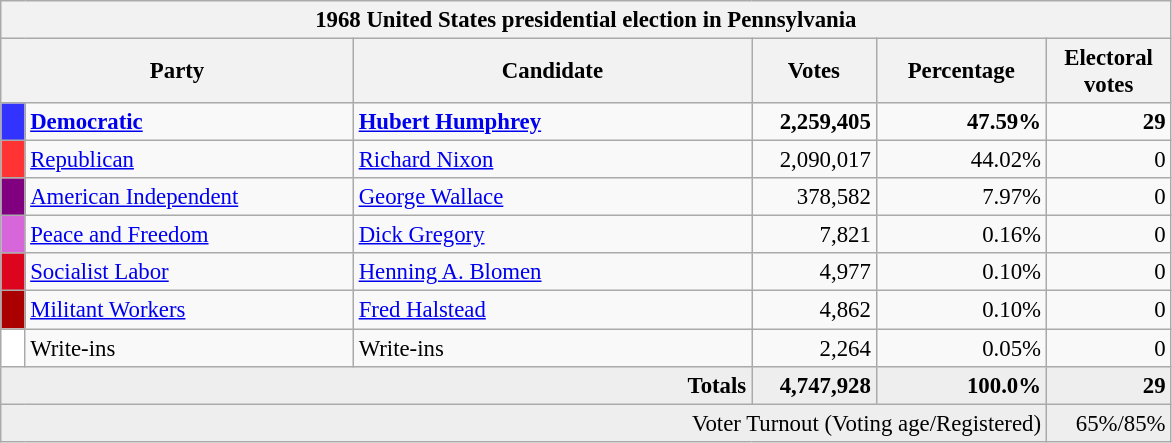<table class="wikitable" style="font-size: 95%;">
<tr>
<th colspan="6">1968 United States presidential election in Pennsylvania</th>
</tr>
<tr>
<th colspan="2" style="width: 15em">Party</th>
<th style="width: 17em">Candidate</th>
<th style="width: 5em">Votes</th>
<th style="width: 7em">Percentage</th>
<th style="width: 5em">Electoral votes</th>
</tr>
<tr>
<th style="background-color:#3333FF; width: 3px"></th>
<td style="width: 130px"><strong><a href='#'>Democratic</a></strong></td>
<td><strong><a href='#'>Hubert Humphrey</a></strong></td>
<td align="right"><strong>2,259,405</strong></td>
<td align="right"><strong>47.59%</strong></td>
<td align="right"><strong>29</strong></td>
</tr>
<tr>
<th style="background-color:#FF3333; width: 3px"></th>
<td style="width: 130px"><a href='#'>Republican</a></td>
<td><a href='#'>Richard Nixon</a></td>
<td align="right">2,090,017</td>
<td align="right">44.02%</td>
<td align="right">0</td>
</tr>
<tr>
<th style="background-color:#800080; width: 3px"></th>
<td style="width: 130px"><a href='#'>American Independent</a></td>
<td><a href='#'>George Wallace</a></td>
<td align="right">378,582</td>
<td align="right">7.97%</td>
<td align="right">0</td>
</tr>
<tr>
<th style="background-color:#D866DB; width: 3px"></th>
<td style="width: 130px"><a href='#'>Peace and Freedom</a></td>
<td><a href='#'>Dick Gregory</a></td>
<td align="right">7,821</td>
<td align="right">0.16%</td>
<td align="right">0</td>
</tr>
<tr>
<th style="background-color:#DD051D; width: 3px"></th>
<td style="width: 130px"><a href='#'>Socialist Labor</a></td>
<td><a href='#'>Henning A. Blomen</a></td>
<td align="right">4,977</td>
<td align="right">0.10%</td>
<td align="right">0</td>
</tr>
<tr>
<th style="background-color:#AA0000; width: 3px"></th>
<td style="width: 130px"><a href='#'>Militant Workers</a></td>
<td><a href='#'>Fred Halstead</a></td>
<td align="right">4,862</td>
<td align="right">0.10%</td>
<td align="right">0</td>
</tr>
<tr>
<th style="background-color:#FFFFFF; width: 3px"></th>
<td style="width: 130px">Write-ins</td>
<td>Write-ins</td>
<td align="right">2,264</td>
<td align="right">0.05%</td>
<td align="right">0</td>
</tr>
<tr |-  style="background:#eee; text-align:right;">
<td colspan="3"><strong>Totals</strong></td>
<td><strong>4,747,928</strong></td>
<td><strong>100.0%</strong></td>
<td><strong>29</strong></td>
</tr>
<tr bgcolor="#EEEEEE">
<td colspan="5" align="right">Voter Turnout (Voting age/Registered)</td>
<td colspan="1" align="right">65%/85%</td>
</tr>
</table>
